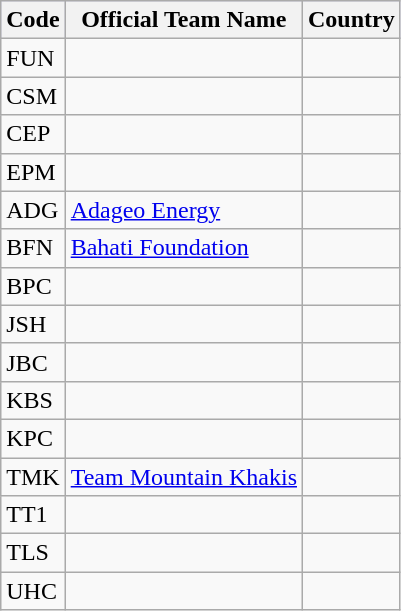<table class="wikitable">
<tr style="background:#ccccff;">
<th>Code</th>
<th>Official Team Name</th>
<th>Country</th>
</tr>
<tr>
<td>FUN</td>
<td></td>
<td></td>
</tr>
<tr>
<td>CSM</td>
<td></td>
<td></td>
</tr>
<tr>
<td>CEP</td>
<td></td>
<td></td>
</tr>
<tr>
<td>EPM</td>
<td></td>
<td></td>
</tr>
<tr>
<td>ADG</td>
<td><a href='#'>Adageo Energy</a></td>
<td></td>
</tr>
<tr>
<td>BFN</td>
<td><a href='#'>Bahati Foundation</a></td>
<td></td>
</tr>
<tr>
<td>BPC</td>
<td></td>
<td></td>
</tr>
<tr>
<td>JSH</td>
<td></td>
<td></td>
</tr>
<tr>
<td>JBC</td>
<td></td>
<td></td>
</tr>
<tr>
<td>KBS</td>
<td></td>
<td></td>
</tr>
<tr>
<td>KPC</td>
<td></td>
<td></td>
</tr>
<tr>
<td>TMK</td>
<td><a href='#'>Team Mountain Khakis</a></td>
<td></td>
</tr>
<tr>
<td>TT1</td>
<td></td>
<td></td>
</tr>
<tr>
<td>TLS</td>
<td></td>
<td></td>
</tr>
<tr>
<td>UHC</td>
<td></td>
<td></td>
</tr>
</table>
